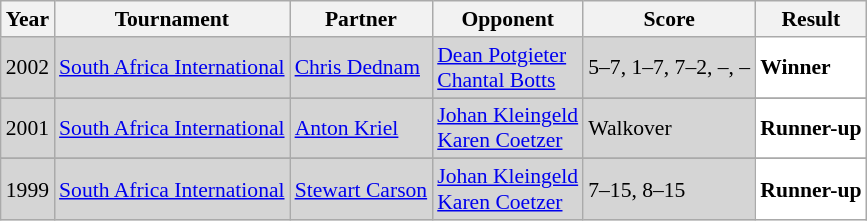<table class="sortable wikitable" style="font-size: 90%;">
<tr>
<th>Year</th>
<th>Tournament</th>
<th>Partner</th>
<th>Opponent</th>
<th>Score</th>
<th>Result</th>
</tr>
<tr style="background:#D5D5D5">
<td align="center">2002</td>
<td align="left"><a href='#'>South Africa International</a></td>
<td align="left"> <a href='#'>Chris Dednam</a></td>
<td align="left"> <a href='#'>Dean Potgieter</a> <br>  <a href='#'>Chantal Botts</a></td>
<td align="left">5–7, 1–7, 7–2, –, –</td>
<td style="text-align:left; background:white"> <strong>Winner</strong></td>
</tr>
<tr>
</tr>
<tr style="background:#D5D5D5">
<td align="center">2001</td>
<td align="left"><a href='#'>South Africa International</a></td>
<td align="left"> <a href='#'>Anton Kriel</a></td>
<td align="left"> <a href='#'>Johan Kleingeld</a> <br>  <a href='#'>Karen Coetzer</a></td>
<td align="left">Walkover</td>
<td style="text-align:left; background:white"> <strong>Runner-up</strong></td>
</tr>
<tr>
</tr>
<tr style="background:#D5D5D5">
<td align="center">1999</td>
<td align="left"><a href='#'>South Africa International</a></td>
<td align="left"> <a href='#'>Stewart Carson</a></td>
<td align="left"> <a href='#'>Johan Kleingeld</a> <br>  <a href='#'>Karen Coetzer</a></td>
<td align="left">7–15, 8–15</td>
<td style="text-align:left; background:white"> <strong>Runner-up</strong></td>
</tr>
</table>
